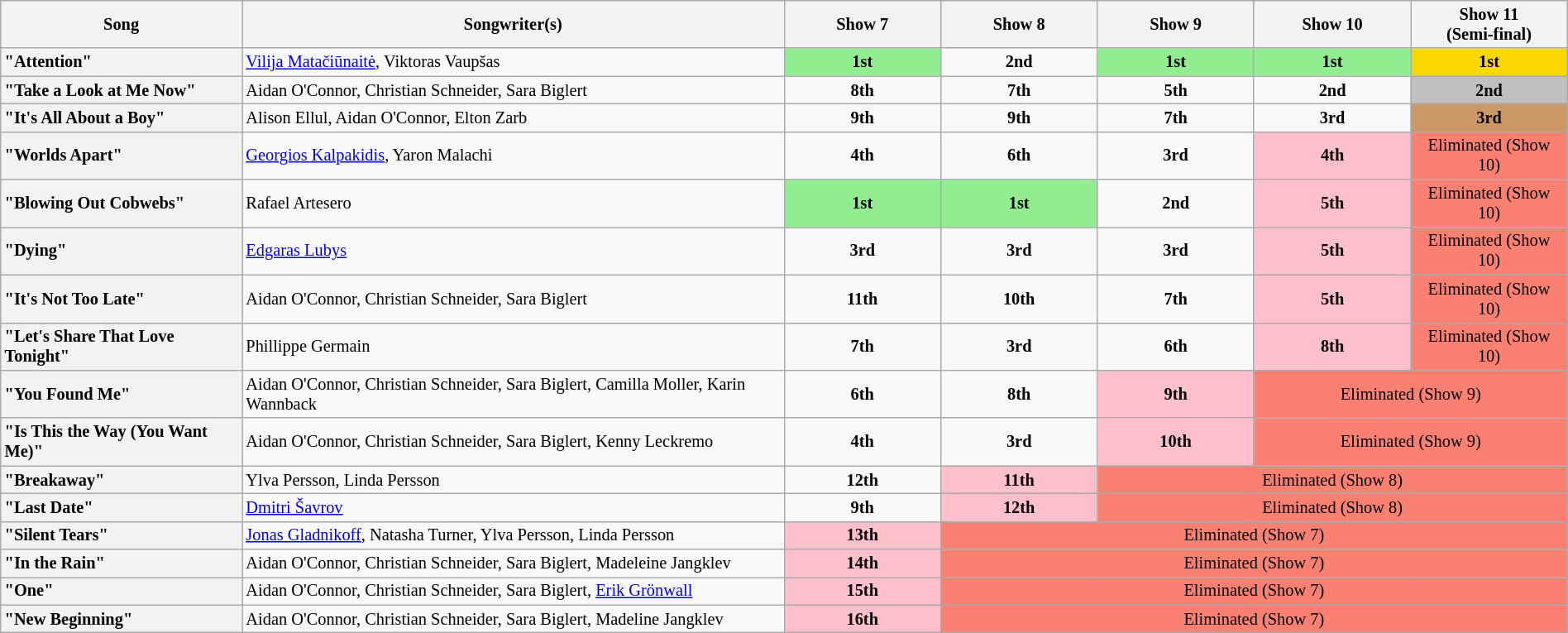<table class="wikitable" style="margin: 1em auto 1em auto; text-align:center; font-size:85%">
<tr>
<th scope="col">Song</th>
<th scope="col">Songwriter(s)</th>
<th scope="col" style="width:10%">Show 7</th>
<th scope="col" style="width:10%">Show 8</th>
<th scope="col" style="width:10%">Show 9</th>
<th scope="col" style="width:10%">Show 10</th>
<th scope="col" style="width:10%">Show 11<br>(Semi-final)</th>
</tr>
<tr>
<th scope="row" style="text-align:left">"Attention"</th>
<td align="left"><a href='#'>Vilija Matačiūnaitė</a>, Viktoras Vaupšas</td>
<td style="background:lightgreen"><strong>1st</strong></td>
<td><strong>2nd</strong></td>
<td style="background:lightgreen"><strong>1st</strong></td>
<td style="background:lightgreen"><strong>1st</strong></td>
<td style="background:gold"><strong>1st</strong></td>
</tr>
<tr>
<th scope="row" style="text-align:left">"Take a Look at Me Now"</th>
<td align="left">Aidan O'Connor, Christian Schneider, Sara Biglert</td>
<td><strong>8th</strong></td>
<td><strong>7th</strong></td>
<td><strong>5th</strong></td>
<td><strong>2nd</strong></td>
<td style="background:silver"><strong>2nd</strong></td>
</tr>
<tr>
<th scope="row" style="text-align:left">"It's All About a Boy"</th>
<td align="left">Alison Ellul, Aidan O'Connor, Elton Zarb</td>
<td><strong>9th</strong></td>
<td><strong>9th</strong></td>
<td><strong>7th</strong></td>
<td><strong>3rd</strong></td>
<td style="background:#CC9966"><strong>3rd</strong></td>
</tr>
<tr>
<th scope="row" style="text-align:left">"Worlds Apart"</th>
<td align="left"><a href='#'>Georgios Kalpakidis</a>, Yaron Malachi</td>
<td><strong>4th</strong></td>
<td><strong>6th</strong></td>
<td><strong>3rd</strong></td>
<td style="background:pink"><strong>4th</strong></td>
<td style="background:#FA8072" colspan=1>Eliminated (Show 10)</td>
</tr>
<tr>
<th scope="row" style="text-align:left">"Blowing Out Cobwebs"</th>
<td align="left">Rafael Artesero</td>
<td style="background:lightgreen"><strong>1st</strong></td>
<td style="background:lightgreen"><strong>1st</strong></td>
<td><strong>2nd</strong></td>
<td style="background:pink"><strong>5th</strong></td>
<td style="background:#FA8072" colspan=1>Eliminated (Show 10)</td>
</tr>
<tr>
<th scope="row" style="text-align:left">"Dying"</th>
<td align="left"><a href='#'>Edgaras Lubys</a></td>
<td><strong>3rd</strong></td>
<td><strong>3rd</strong></td>
<td><strong>3rd</strong></td>
<td style="background:pink"><strong>5th</strong></td>
<td style="background:#FA8072" colspan=1>Eliminated (Show 10)</td>
</tr>
<tr>
<th scope="row" style="text-align:left">"It's Not Too Late"</th>
<td align="left">Aidan O'Connor, Christian Schneider, Sara Biglert</td>
<td><strong>11th</strong></td>
<td><strong>10th</strong></td>
<td><strong>7th</strong></td>
<td style="background:pink"><strong>5th</strong></td>
<td style="background:#FA8072" colspan=1>Eliminated (Show 10)</td>
</tr>
<tr>
<th scope="row" style="text-align:left">"Let's Share That Love Tonight"</th>
<td align="left">Phillippe Germain</td>
<td><strong>7th</strong></td>
<td><strong>3rd</strong></td>
<td><strong>6th</strong></td>
<td style="background:pink"><strong>8th</strong></td>
<td style="background:#FA8072" colspan=1>Eliminated (Show 10)</td>
</tr>
<tr>
<th scope="row" style="text-align:left">"You Found Me"</th>
<td align="left">Aidan O'Connor, Christian Schneider, Sara Biglert, Camilla Moller, Karin Wannback</td>
<td><strong>6th</strong></td>
<td><strong>8th</strong></td>
<td style="background:pink"><strong>9th</strong></td>
<td style="background:#FA8072" colspan=2>Eliminated (Show 9)</td>
</tr>
<tr>
<th scope="row" style="text-align:left">"Is This the Way (You Want Me)"</th>
<td align="left">Aidan O'Connor, Christian Schneider, Sara Biglert, Kenny Leckremo</td>
<td><strong>4th</strong></td>
<td><strong>3rd</strong></td>
<td style="background:pink"><strong>10th</strong></td>
<td style="background:#FA8072" colspan=2>Eliminated (Show 9)</td>
</tr>
<tr>
<th scope="row" style="text-align:left">"Breakaway"</th>
<td align="left">Ylva Persson, Linda Persson</td>
<td><strong>12th</strong></td>
<td style="background:pink"><strong>11th</strong></td>
<td style="background:#FA8072" colspan=3>Eliminated (Show 8)</td>
</tr>
<tr>
<th scope="row" style="text-align:left">"Last Date"</th>
<td align="left"><a href='#'>Dmitri Šavrov</a></td>
<td><strong>9th</strong></td>
<td style="background:pink"><strong>12th</strong></td>
<td style="background:#FA8072" colspan=3>Eliminated (Show 8)</td>
</tr>
<tr>
<th scope="row" style="text-align:left">"Silent Tears"</th>
<td align="left"><a href='#'>Jonas Gladnikoff</a>, Natasha Turner, Ylva Persson, Linda Persson</td>
<td style="background:pink"><strong>13th</strong></td>
<td style="background:#FA8072" colspan=4>Eliminated (Show 7)</td>
</tr>
<tr>
<th scope="row" style="text-align:left">"In the Rain"</th>
<td align="left">Aidan O'Connor, Christian Schneider, Sara Biglert, Madeleine Jangklev</td>
<td style="background:pink"><strong>14th</strong></td>
<td style="background:#FA8072" colspan=4>Eliminated (Show 7)</td>
</tr>
<tr>
<th scope="row" style="text-align:left">"One"</th>
<td align="left">Aidan O'Connor, Christian Schneider, Sara Biglert, <a href='#'>Erik Grönwall</a></td>
<td style="background:pink"><strong>15th</strong></td>
<td style="background:#FA8072" colspan=4>Eliminated (Show 7)</td>
</tr>
<tr>
<th scope="row" style="text-align:left">"New Beginning"</th>
<td align="left">Aidan O'Connor, Christian Schneider, Sara Biglert, Madeline Jangklev</td>
<td style="background:pink"><strong>16th</strong></td>
<td style="background:#FA8072" colspan=4>Eliminated (Show 7)</td>
</tr>
</table>
